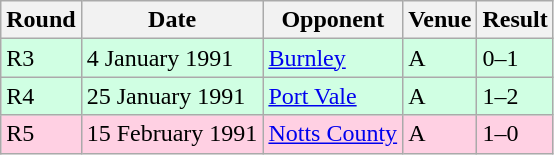<table class="wikitable">
<tr>
<th>Round</th>
<th>Date</th>
<th>Opponent</th>
<th>Venue</th>
<th>Result</th>
</tr>
<tr style="background-color: #d0ffe3;">
<td>R3</td>
<td>4 January 1991</td>
<td><a href='#'>Burnley</a></td>
<td>A</td>
<td>0–1</td>
</tr>
<tr style="background-color: #d0ffe3;">
<td>R4</td>
<td>25 January 1991</td>
<td><a href='#'>Port Vale</a></td>
<td>A</td>
<td>1–2</td>
</tr>
<tr style="background-color: #ffd0e3;">
<td>R5</td>
<td>15 February 1991</td>
<td><a href='#'>Notts County</a></td>
<td>A</td>
<td>1–0</td>
</tr>
</table>
